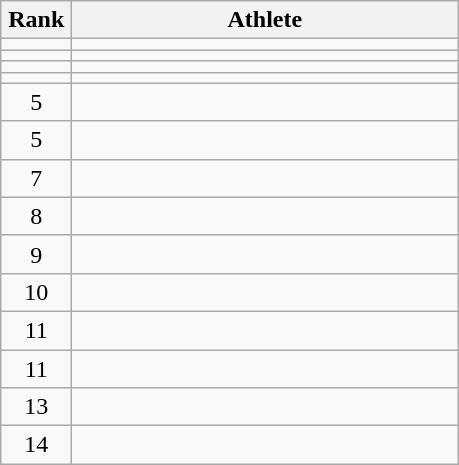<table class="wikitable" style="text-align: center;">
<tr>
<th width=40>Rank</th>
<th width=250>Athlete</th>
</tr>
<tr>
<td></td>
<td align=left></td>
</tr>
<tr>
<td></td>
<td align=left></td>
</tr>
<tr>
<td></td>
<td align=left></td>
</tr>
<tr>
<td></td>
<td align=left></td>
</tr>
<tr>
<td>5</td>
<td align=left></td>
</tr>
<tr>
<td>5</td>
<td align=left></td>
</tr>
<tr>
<td>7</td>
<td align=left></td>
</tr>
<tr>
<td>8</td>
<td align=left></td>
</tr>
<tr>
<td>9</td>
<td align=left></td>
</tr>
<tr>
<td>10</td>
<td align=left></td>
</tr>
<tr>
<td>11</td>
<td align=left></td>
</tr>
<tr>
<td>11</td>
<td align=left></td>
</tr>
<tr>
<td>13</td>
<td align=left></td>
</tr>
<tr>
<td>14</td>
<td align=left></td>
</tr>
</table>
